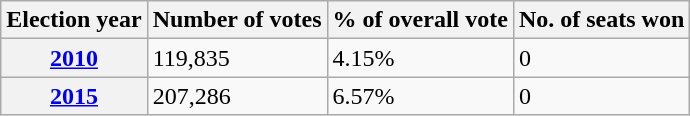<table class="wikitable">
<tr>
<th>Election year</th>
<th>Number of votes</th>
<th>% of overall vote</th>
<th>No. of seats won</th>
</tr>
<tr>
<th><a href='#'>2010</a></th>
<td>119,835</td>
<td>4.15%</td>
<td>0</td>
</tr>
<tr>
<th><a href='#'>2015</a></th>
<td>207,286</td>
<td>6.57%</td>
<td>0</td>
</tr>
</table>
